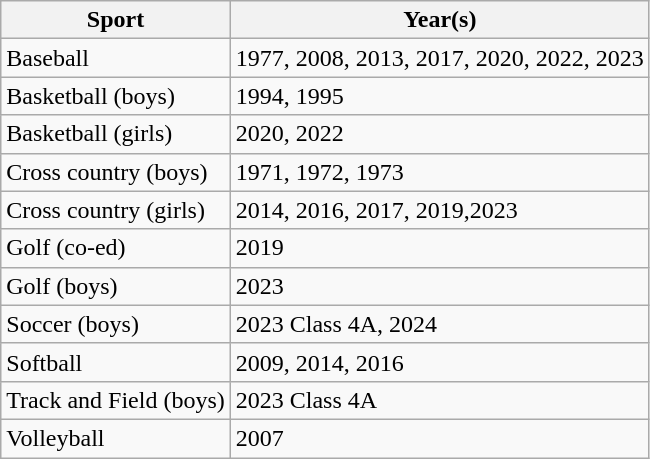<table class="wikitable">
<tr>
<th>Sport</th>
<th>Year(s)</th>
</tr>
<tr>
<td>Baseball</td>
<td>1977, 2008, 2013, 2017, 2020, 2022, 2023</td>
</tr>
<tr>
<td>Basketball (boys)</td>
<td>1994, 1995</td>
</tr>
<tr>
<td>Basketball (girls)</td>
<td>2020, 2022</td>
</tr>
<tr>
<td>Cross country (boys)</td>
<td>1971, 1972, 1973</td>
</tr>
<tr>
<td>Cross country (girls)</td>
<td>2014, 2016, 2017, 2019,2023</td>
</tr>
<tr>
<td>Golf (co-ed)</td>
<td>2019</td>
</tr>
<tr>
<td>Golf (boys)</td>
<td>2023</td>
</tr>
<tr>
<td>Soccer (boys)</td>
<td>2023 Class 4A, 2024</td>
</tr>
<tr>
<td>Softball</td>
<td>2009, 2014, 2016</td>
</tr>
<tr>
<td>Track and Field (boys)</td>
<td>2023 Class 4A</td>
</tr>
<tr>
<td>Volleyball</td>
<td>2007</td>
</tr>
</table>
